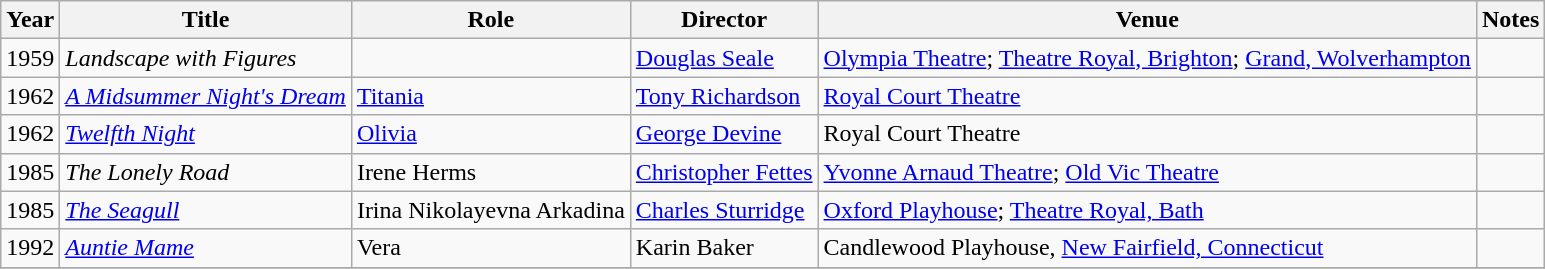<table class="wikitable sortable">
<tr>
<th>Year</th>
<th>Title</th>
<th>Role</th>
<th>Director</th>
<th>Venue</th>
<th class="unsortable">Notes</th>
</tr>
<tr>
<td>1959</td>
<td><em>Landscape with Figures</em></td>
<td></td>
<td><a href='#'>Douglas Seale</a></td>
<td><a href='#'>Olympia Theatre</a>; <a href='#'>Theatre Royal, Brighton</a>; <a href='#'>Grand, Wolverhampton</a></td>
<td></td>
</tr>
<tr>
<td>1962</td>
<td data-sort-value="Midsummer Night's Dream, A"><em><a href='#'>A Midsummer Night's Dream</a></em></td>
<td><a href='#'>Titania</a></td>
<td><a href='#'>Tony Richardson</a></td>
<td><a href='#'>Royal Court Theatre</a></td>
<td></td>
</tr>
<tr>
<td>1962</td>
<td><em><a href='#'>Twelfth Night</a></em></td>
<td><a href='#'>Olivia</a></td>
<td><a href='#'>George Devine</a></td>
<td>Royal Court Theatre</td>
<td></td>
</tr>
<tr>
<td>1985</td>
<td data-sort-value="Lonely Road, The"><em>The Lonely Road</em></td>
<td>Irene Herms</td>
<td><a href='#'>Christopher Fettes</a></td>
<td><a href='#'>Yvonne Arnaud Theatre</a>; <a href='#'>Old Vic Theatre</a></td>
<td></td>
</tr>
<tr>
<td>1985</td>
<td data-sort-value="Seagull, The"><em><a href='#'>The Seagull</a></em></td>
<td>Irina Nikolayevna Arkadina</td>
<td><a href='#'>Charles Sturridge</a></td>
<td><a href='#'>Oxford Playhouse</a>; <a href='#'>Theatre Royal, Bath</a></td>
<td></td>
</tr>
<tr>
<td>1992</td>
<td><em><a href='#'>Auntie Mame</a></em></td>
<td>Vera</td>
<td>Karin Baker</td>
<td>Candlewood Playhouse, <a href='#'>New Fairfield, Connecticut</a></td>
<td></td>
</tr>
<tr>
</tr>
</table>
